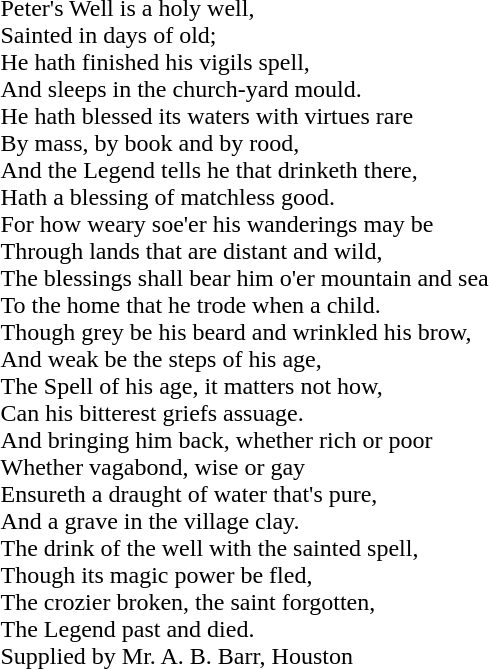<table border="0">
<tr>
<td><div><br>Peter's Well is a holy well,<br>
Sainted in days of old;<br>
He hath finished his vigils spell,<br>
And sleeps in the church-yard mould.<br>He hath blessed its waters with virtues rare<br>
By mass, by book and by rood,<br>
And the Legend tells he that drinketh there,<br>
Hath a blessing of matchless good.<br>For how weary soe'er his wanderings may be<br>
Through lands that are distant and wild,<br>
The blessings shall bear him o'er mountain and sea<br>
To the home that he trode when a child.<br>Though grey be his beard and wrinkled his brow,<br>
And weak be the steps of his age,<br>
The Spell of his age, it matters not how,<br>
Can his bitterest griefs assuage.<br>And bringing him back, whether rich or poor<br>
Whether vagabond, wise or gay<br>
Ensureth a draught of water that's pure,<br>
And a grave in the village clay.<br>The drink of the well with the sainted spell,<br>
Though its magic power be fled,<br>
The crozier broken, the saint forgotten,<br>
The Legend past and died.<br>Supplied by Mr. A. B. Barr, Houston<br></div></td>
</tr>
</table>
